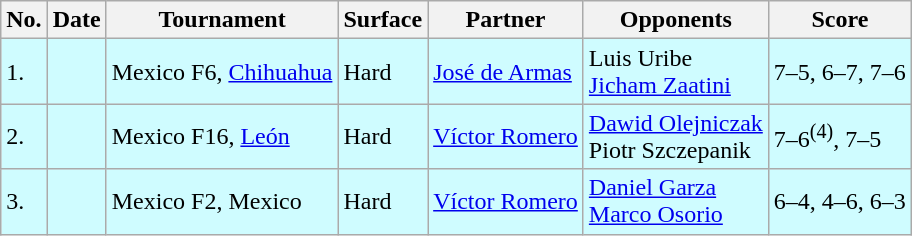<table class="sortable wikitable">
<tr>
<th>No.</th>
<th>Date</th>
<th>Tournament</th>
<th>Surface</th>
<th>Partner</th>
<th>Opponents</th>
<th class="unsortable">Score</th>
</tr>
<tr style="background:#cffcff;">
<td>1.</td>
<td></td>
<td>Mexico F6, <a href='#'>Chihuahua</a></td>
<td>Hard</td>
<td> <a href='#'>José de Armas</a></td>
<td> Luis Uribe <br>  <a href='#'>Jicham Zaatini</a></td>
<td>7–5, 6–7, 7–6</td>
</tr>
<tr style="background:#cffcff;">
<td>2.</td>
<td></td>
<td>Mexico F16, <a href='#'>León</a></td>
<td>Hard</td>
<td> <a href='#'>Víctor Romero</a></td>
<td> <a href='#'>Dawid Olejniczak</a> <br>  Piotr Szczepanik</td>
<td>7–6<sup>(4)</sup>, 7–5</td>
</tr>
<tr style="background:#cffcff;">
<td>3.</td>
<td></td>
<td>Mexico F2, Mexico</td>
<td>Hard</td>
<td> <a href='#'>Víctor Romero</a></td>
<td> <a href='#'>Daniel Garza</a> <br>  <a href='#'>Marco Osorio</a></td>
<td>6–4, 4–6, 6–3</td>
</tr>
</table>
